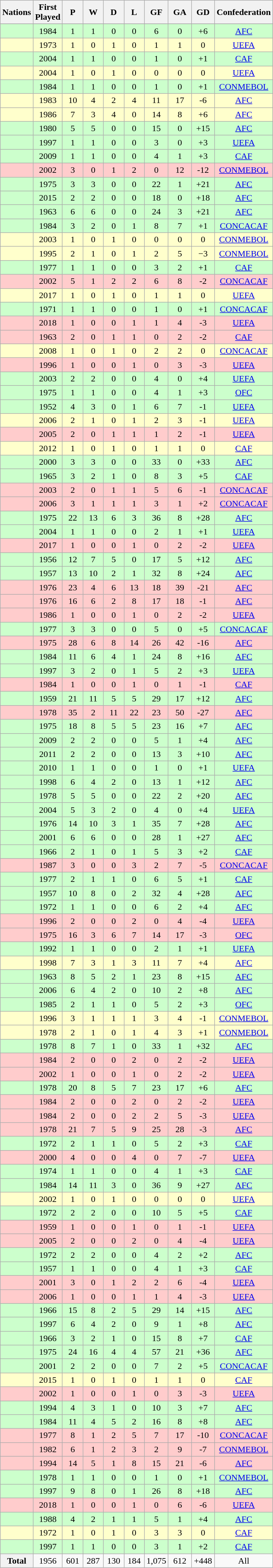<table class="wikitable sortable" style="text-align:center;">
<tr>
<th>Nations</th>
<th width=40>First Played</th>
<th width=30>P</th>
<th width=30>W</th>
<th width=30>D</th>
<th width=30>L</th>
<th width=35>GF</th>
<th width=35>GA</th>
<th width=35>GD</th>
<th>Confederation</th>
</tr>
<tr>
</tr>
<tr bgcolor=#CCFFCC>
<td align=left></td>
<td>1984</td>
<td>1</td>
<td>1</td>
<td>0</td>
<td>0</td>
<td>6</td>
<td>0</td>
<td>+6</td>
<td><a href='#'>AFC</a></td>
</tr>
<tr bgcolor=#FFFFCC>
<td align=left></td>
<td>1973</td>
<td>1</td>
<td>0</td>
<td>1</td>
<td>0</td>
<td>1</td>
<td>1</td>
<td>0</td>
<td><a href='#'>UEFA</a></td>
</tr>
<tr bgcolor=#CCFFCC>
<td align=left></td>
<td>2004</td>
<td>1</td>
<td>1</td>
<td>0</td>
<td>0</td>
<td>1</td>
<td>0</td>
<td>+1</td>
<td><a href='#'>CAF</a></td>
</tr>
<tr bgcolor=#FFFFCC>
<td align=left></td>
<td>2004</td>
<td>1</td>
<td>0</td>
<td>1</td>
<td>0</td>
<td>0</td>
<td>0</td>
<td>0</td>
<td><a href='#'>UEFA</a></td>
</tr>
<tr bgcolor=#CCFFCC>
<td align=left></td>
<td>1984</td>
<td>1</td>
<td>1</td>
<td>0</td>
<td>0</td>
<td>1</td>
<td>0</td>
<td>+1</td>
<td><a href='#'>CONMEBOL</a></td>
</tr>
<tr bgcolor=#FFFFCC>
<td align=left></td>
<td>1983</td>
<td>10</td>
<td>4</td>
<td>2</td>
<td>4</td>
<td>11</td>
<td>17</td>
<td>-6</td>
<td><a href='#'>AFC</a></td>
</tr>
<tr bgcolor=#FFFFCC>
<td align=left></td>
<td>1986</td>
<td>7</td>
<td>3</td>
<td>4</td>
<td>0</td>
<td>14</td>
<td>8</td>
<td>+6</td>
<td><a href='#'>AFC</a></td>
</tr>
<tr bgcolor=#CCFFCC>
<td align=left></td>
<td>1980</td>
<td>5</td>
<td>5</td>
<td>0</td>
<td>0</td>
<td>15</td>
<td>0</td>
<td>+15</td>
<td><a href='#'>AFC</a></td>
</tr>
<tr bgcolor=#CCFFCC>
<td align=left></td>
<td>1997</td>
<td>1</td>
<td>1</td>
<td>0</td>
<td>0</td>
<td>3</td>
<td>0</td>
<td>+3</td>
<td><a href='#'>UEFA</a></td>
</tr>
<tr bgcolor=#CCFFCC>
<td align=left></td>
<td>2009</td>
<td>1</td>
<td>1</td>
<td>0</td>
<td>0</td>
<td>4</td>
<td>1</td>
<td>+3</td>
<td><a href='#'>CAF</a></td>
</tr>
<tr bgcolor=#FFCCCC>
<td align=left></td>
<td>2002</td>
<td>3</td>
<td>0</td>
<td>1</td>
<td>2</td>
<td>0</td>
<td>12</td>
<td>-12</td>
<td><a href='#'>CONMEBOL</a></td>
</tr>
<tr bgcolor=#CCFFCC>
<td align=left></td>
<td>1975</td>
<td>3</td>
<td>3</td>
<td>0</td>
<td>0</td>
<td>22</td>
<td>1</td>
<td>+21</td>
<td><a href='#'>AFC</a></td>
</tr>
<tr bgcolor=#CCFFCC>
<td align=left></td>
<td>2015</td>
<td>2</td>
<td>2</td>
<td>0</td>
<td>0</td>
<td>18</td>
<td>0</td>
<td>+18</td>
<td><a href='#'>AFC</a></td>
</tr>
<tr bgcolor=#CCFFCC>
<td align=left></td>
<td>1963</td>
<td>6</td>
<td>6</td>
<td>0</td>
<td>0</td>
<td>24</td>
<td>3</td>
<td>+21</td>
<td><a href='#'>AFC</a></td>
</tr>
<tr bgcolor=#CCFFCC>
<td align=left></td>
<td>1984</td>
<td>3</td>
<td>2</td>
<td>0</td>
<td>1</td>
<td>8</td>
<td>7</td>
<td>+1</td>
<td><a href='#'>CONCACAF</a></td>
</tr>
<tr bgcolor=#FFFFCC>
<td align=left></td>
<td>2003</td>
<td>1</td>
<td>0</td>
<td>1</td>
<td>0</td>
<td>0</td>
<td>0</td>
<td>0</td>
<td><a href='#'>CONMEBOL</a></td>
</tr>
<tr style="background:#ffc;">
<td align=left></td>
<td>1995</td>
<td>2</td>
<td>1</td>
<td>0</td>
<td>1</td>
<td>2</td>
<td>5</td>
<td>−3</td>
<td><a href='#'>CONMEBOL</a></td>
</tr>
<tr bgcolor=#CCFFCC>
<td align=left></td>
<td>1977</td>
<td>1</td>
<td>1</td>
<td>0</td>
<td>0</td>
<td>3</td>
<td>2</td>
<td>+1</td>
<td><a href='#'>CAF</a></td>
</tr>
<tr bgcolor=#FFCCCC>
<td align=left></td>
<td>2002</td>
<td>5</td>
<td>1</td>
<td>2</td>
<td>2</td>
<td>6</td>
<td>8</td>
<td>-2</td>
<td><a href='#'>CONCACAF</a></td>
</tr>
<tr bgcolor=#FFFFCC>
<td align=left></td>
<td>2017</td>
<td>1</td>
<td>0</td>
<td>1</td>
<td>0</td>
<td>1</td>
<td>1</td>
<td>0</td>
<td><a href='#'>UEFA</a></td>
</tr>
<tr bgcolor=#CCFFCC>
<td align=left></td>
<td>1971</td>
<td>1</td>
<td>1</td>
<td>0</td>
<td>0</td>
<td>1</td>
<td>0</td>
<td>+1</td>
<td><a href='#'>CONCACAF</a></td>
</tr>
<tr bgcolor=#FFCCCC>
<td align=left></td>
<td>2018</td>
<td>1</td>
<td>0</td>
<td>0</td>
<td>1</td>
<td>1</td>
<td>4</td>
<td>-3</td>
<td><a href='#'>UEFA</a></td>
</tr>
<tr bgcolor=#FFCCCC>
<td align=left></td>
<td>1963</td>
<td>2</td>
<td>0</td>
<td>1</td>
<td>1</td>
<td>0</td>
<td>2</td>
<td>-2</td>
<td><a href='#'>CAF</a></td>
</tr>
<tr bgcolor=#FFFFCC>
<td align=left></td>
<td>2008</td>
<td>1</td>
<td>0</td>
<td>1</td>
<td>0</td>
<td>2</td>
<td>2</td>
<td>0</td>
<td><a href='#'>CONCACAF</a></td>
</tr>
<tr bgcolor=#FFCCCC>
<td align=left></td>
<td>1996</td>
<td>1</td>
<td>0</td>
<td>0</td>
<td>1</td>
<td>0</td>
<td>3</td>
<td>-3</td>
<td><a href='#'>UEFA</a></td>
</tr>
<tr bgcolor=#CCFFCC>
<td align=left></td>
<td>2003</td>
<td>2</td>
<td>2</td>
<td>0</td>
<td>0</td>
<td>4</td>
<td>0</td>
<td>+4</td>
<td><a href='#'>UEFA</a></td>
</tr>
<tr bgcolor=#CCFFCC>
<td align=left></td>
<td>1975</td>
<td>1</td>
<td>1</td>
<td>0</td>
<td>0</td>
<td>4</td>
<td>1</td>
<td>+3</td>
<td><a href='#'>OFC</a></td>
</tr>
<tr bgcolor=#CCFFCC>
<td align=left></td>
<td>1952</td>
<td>4</td>
<td>3</td>
<td>0</td>
<td>1</td>
<td>6</td>
<td>7</td>
<td>-1</td>
<td><a href='#'>UEFA</a></td>
</tr>
<tr bgcolor=#FFFFCC>
<td align=left></td>
<td>2006</td>
<td>2</td>
<td>1</td>
<td>0</td>
<td>1</td>
<td>2</td>
<td>3</td>
<td>-1</td>
<td><a href='#'>UEFA</a></td>
</tr>
<tr bgcolor=#FFCCCC>
<td align=left></td>
<td>2005</td>
<td>2</td>
<td>0</td>
<td>1</td>
<td>1</td>
<td>1</td>
<td>2</td>
<td>-1</td>
<td><a href='#'>UEFA</a></td>
</tr>
<tr bgcolor=#FFFFCC>
<td align=left></td>
<td>2012</td>
<td>1</td>
<td>0</td>
<td>1</td>
<td>0</td>
<td>1</td>
<td>1</td>
<td>0</td>
<td><a href='#'>CAF</a></td>
</tr>
<tr bgcolor=#CCFFCC>
<td align=left></td>
<td>2000</td>
<td>3</td>
<td>3</td>
<td>0</td>
<td>0</td>
<td>33</td>
<td>0</td>
<td>+33</td>
<td><a href='#'>AFC</a></td>
</tr>
<tr bgcolor=#CCFFCC>
<td align=left></td>
<td>1965</td>
<td>3</td>
<td>2</td>
<td>1</td>
<td>0</td>
<td>8</td>
<td>3</td>
<td>+5</td>
<td><a href='#'>CAF</a></td>
</tr>
<tr bgcolor=#FFCCCC>
<td align=left></td>
<td>2003</td>
<td>2</td>
<td>0</td>
<td>1</td>
<td>1</td>
<td>5</td>
<td>6</td>
<td>-1</td>
<td><a href='#'>CONCACAF</a></td>
</tr>
<tr bgcolor=#FFCCCC>
<td align=left></td>
<td>2006</td>
<td>3</td>
<td>1</td>
<td>1</td>
<td>1</td>
<td>3</td>
<td>1</td>
<td>+2</td>
<td><a href='#'>CONCACAF</a></td>
</tr>
<tr bgcolor=#CCFFCC>
<td align=left></td>
<td>1975</td>
<td>22</td>
<td>13</td>
<td>6</td>
<td>3</td>
<td>36</td>
<td>8</td>
<td>+28</td>
<td><a href='#'>AFC</a></td>
</tr>
<tr bgcolor=#CCFFCC>
<td align=left></td>
<td>2004</td>
<td>1</td>
<td>1</td>
<td>0</td>
<td>0</td>
<td>2</td>
<td>1</td>
<td>+1</td>
<td><a href='#'>UEFA</a></td>
</tr>
<tr bgcolor=#FFCCCC>
<td align=left></td>
<td>2017</td>
<td>1</td>
<td>0</td>
<td>0</td>
<td>1</td>
<td>0</td>
<td>2</td>
<td>-2</td>
<td><a href='#'>UEFA</a></td>
</tr>
<tr bgcolor=#CCFFCC>
<td align=left></td>
<td>1956</td>
<td>12</td>
<td>7</td>
<td>5</td>
<td>0</td>
<td>17</td>
<td>5</td>
<td>+12</td>
<td><a href='#'>AFC</a></td>
</tr>
<tr bgcolor=#CCFFCC>
<td align=left></td>
<td>1957</td>
<td>13</td>
<td>10</td>
<td>2</td>
<td>1</td>
<td>32</td>
<td>8</td>
<td>+24</td>
<td><a href='#'>AFC</a></td>
</tr>
<tr bgcolor=#FFCCCC>
<td align=left></td>
<td>1976</td>
<td>23</td>
<td>4</td>
<td>6</td>
<td>13</td>
<td>18</td>
<td>39</td>
<td>-21</td>
<td><a href='#'>AFC</a></td>
</tr>
<tr bgcolor=#FFCCCC>
<td align=left></td>
<td>1976</td>
<td>16</td>
<td>6</td>
<td>2</td>
<td>8</td>
<td>17</td>
<td>18</td>
<td>-1</td>
<td><a href='#'>AFC</a></td>
</tr>
<tr bgcolor=#FFCCCC>
<td align=left></td>
<td>1986</td>
<td>1</td>
<td>0</td>
<td>0</td>
<td>1</td>
<td>0</td>
<td>2</td>
<td>-2</td>
<td><a href='#'>UEFA</a></td>
</tr>
<tr bgcolor=#CCFFCC>
<td align=left></td>
<td>1977</td>
<td>3</td>
<td>3</td>
<td>0</td>
<td>0</td>
<td>5</td>
<td>0</td>
<td>+5</td>
<td><a href='#'>CONCACAF</a></td>
</tr>
<tr bgcolor=#FFCCCC>
<td align=left></td>
<td>1975</td>
<td>28</td>
<td>6</td>
<td>8</td>
<td>14</td>
<td>26</td>
<td>42</td>
<td>-16</td>
<td><a href='#'>AFC</a></td>
</tr>
<tr bgcolor=#CCFFCC>
<td align=left></td>
<td>1984</td>
<td>11</td>
<td>6</td>
<td>4</td>
<td>1</td>
<td>24</td>
<td>8</td>
<td>+16</td>
<td><a href='#'>AFC</a></td>
</tr>
<tr bgcolor=#CCFFCC>
<td align=left></td>
<td>1997</td>
<td>3</td>
<td>2</td>
<td>0</td>
<td>1</td>
<td>5</td>
<td>2</td>
<td>+3</td>
<td><a href='#'>UEFA</a></td>
</tr>
<tr bgcolor=#FFCCCC>
<td align=left></td>
<td>1984</td>
<td>1</td>
<td>0</td>
<td>0</td>
<td>1</td>
<td>0</td>
<td>1</td>
<td>-1</td>
<td><a href='#'>CAF</a></td>
</tr>
<tr bgcolor=#CCFFCC>
<td align=left></td>
<td>1959</td>
<td>21</td>
<td>11</td>
<td>5</td>
<td>5</td>
<td>29</td>
<td>17</td>
<td>+12</td>
<td><a href='#'>AFC</a></td>
</tr>
<tr bgcolor=#FFCCCC>
<td align=left></td>
<td>1978</td>
<td>35</td>
<td>2</td>
<td>11</td>
<td>22</td>
<td>23</td>
<td>50</td>
<td>-27</td>
<td><a href='#'>AFC</a></td>
</tr>
<tr bgcolor=#CCFFCC>
<td align=left></td>
<td>1975</td>
<td>18</td>
<td>8</td>
<td>5</td>
<td>5</td>
<td>23</td>
<td>16</td>
<td>+7</td>
<td><a href='#'>AFC</a></td>
</tr>
<tr bgcolor=#CCFFCC>
<td align=left></td>
<td>2009</td>
<td>2</td>
<td>2</td>
<td>0</td>
<td>0</td>
<td>5</td>
<td>1</td>
<td>+4</td>
<td><a href='#'>AFC</a></td>
</tr>
<tr bgcolor=#CCFFCC>
<td align=left></td>
<td>2011</td>
<td>2</td>
<td>2</td>
<td>0</td>
<td>0</td>
<td>13</td>
<td>3</td>
<td>+10</td>
<td><a href='#'>AFC</a></td>
</tr>
<tr bgcolor=#CCFFCC>
<td align=left></td>
<td>2010</td>
<td>1</td>
<td>1</td>
<td>0</td>
<td>0</td>
<td>1</td>
<td>0</td>
<td>+1</td>
<td><a href='#'>UEFA</a></td>
</tr>
<tr bgcolor=#CCFFCC>
<td align=left></td>
<td>1998</td>
<td>6</td>
<td>4</td>
<td>2</td>
<td>0</td>
<td>13</td>
<td>1</td>
<td>+12</td>
<td><a href='#'>AFC</a></td>
</tr>
<tr bgcolor=#CCFFCC>
<td align=left></td>
<td>1978</td>
<td>5</td>
<td>5</td>
<td>0</td>
<td>0</td>
<td>22</td>
<td>2</td>
<td>+20</td>
<td><a href='#'>AFC</a></td>
</tr>
<tr bgcolor=#CCFFCC>
<td align=left></td>
<td>2004</td>
<td>5</td>
<td>3</td>
<td>2</td>
<td>0</td>
<td>4</td>
<td>0</td>
<td>+4</td>
<td><a href='#'>UEFA</a></td>
</tr>
<tr bgcolor=#CCFFCC>
<td align=left></td>
<td>1976</td>
<td>14</td>
<td>10</td>
<td>3</td>
<td>1</td>
<td>35</td>
<td>7</td>
<td>+28</td>
<td><a href='#'>AFC</a></td>
</tr>
<tr bgcolor=#CCFFCC>
<td align=left></td>
<td>2001</td>
<td>6</td>
<td>6</td>
<td>0</td>
<td>0</td>
<td>28</td>
<td>1</td>
<td>+27</td>
<td><a href='#'>AFC</a></td>
</tr>
<tr bgcolor=#CCFFCC>
<td align=left></td>
<td>1966</td>
<td>2</td>
<td>1</td>
<td>0</td>
<td>1</td>
<td>5</td>
<td>3</td>
<td>+2</td>
<td><a href='#'>CAF</a></td>
</tr>
<tr bgcolor=#FFCCCC>
<td align=left></td>
<td>1987</td>
<td>3</td>
<td>0</td>
<td>0</td>
<td>3</td>
<td>2</td>
<td>7</td>
<td>-5</td>
<td><a href='#'>CONCACAF</a></td>
</tr>
<tr bgcolor=#CCFFCC>
<td align=left></td>
<td>1977</td>
<td>2</td>
<td>1</td>
<td>1</td>
<td>0</td>
<td>6</td>
<td>5</td>
<td>+1</td>
<td><a href='#'>CAF</a></td>
</tr>
<tr bgcolor=#CCFFCC>
<td align=left></td>
<td>1957</td>
<td>10</td>
<td>8</td>
<td>0</td>
<td>2</td>
<td>32</td>
<td>4</td>
<td>+28</td>
<td><a href='#'>AFC</a></td>
</tr>
<tr bgcolor=#CCFFCC>
<td align=left></td>
<td>1972</td>
<td>1</td>
<td>1</td>
<td>0</td>
<td>0</td>
<td>6</td>
<td>2</td>
<td>+4</td>
<td><a href='#'>AFC</a></td>
</tr>
<tr bgcolor=#FFCCCC>
<td align=left></td>
<td>1996</td>
<td>2</td>
<td>0</td>
<td>0</td>
<td>2</td>
<td>0</td>
<td>4</td>
<td>-4</td>
<td><a href='#'>UEFA</a></td>
</tr>
<tr bgcolor=#FFCCCC>
<td align=left></td>
<td>1975</td>
<td>16</td>
<td>3</td>
<td>6</td>
<td>7</td>
<td>14</td>
<td>17</td>
<td>-3</td>
<td><a href='#'>OFC</a></td>
</tr>
<tr bgcolor=#CCFFCC>
<td align=left></td>
<td>1992</td>
<td>1</td>
<td>1</td>
<td>0</td>
<td>0</td>
<td>2</td>
<td>1</td>
<td>+1</td>
<td><a href='#'>UEFA</a></td>
</tr>
<tr bgcolor=#FFFFCC>
<td align=left></td>
<td>1998</td>
<td>7</td>
<td>3</td>
<td>1</td>
<td>3</td>
<td>11</td>
<td>7</td>
<td>+4</td>
<td><a href='#'>AFC</a></td>
</tr>
<tr bgcolor=#CCFFCC>
<td align=left></td>
<td>1963</td>
<td>8</td>
<td>5</td>
<td>2</td>
<td>1</td>
<td>23</td>
<td>8</td>
<td>+15</td>
<td><a href='#'>AFC</a></td>
</tr>
<tr bgcolor=#CCFFCC>
<td align=left></td>
<td>2006</td>
<td>6</td>
<td>4</td>
<td>2</td>
<td>0</td>
<td>10</td>
<td>2</td>
<td>+8</td>
<td><a href='#'>AFC</a></td>
</tr>
<tr bgcolor=#CCFFCC>
<td align=left></td>
<td>1985</td>
<td>2</td>
<td>1</td>
<td>1</td>
<td>0</td>
<td>5</td>
<td>2</td>
<td>+3</td>
<td><a href='#'>OFC</a></td>
</tr>
<tr bgcolor=#FFFFCC>
<td align=left></td>
<td>1996</td>
<td>3</td>
<td>1</td>
<td>1</td>
<td>1</td>
<td>3</td>
<td>4</td>
<td>-1</td>
<td><a href='#'>CONMEBOL</a></td>
</tr>
<tr bgcolor=#FFFFCC>
<td align=left></td>
<td>1978</td>
<td>2</td>
<td>1</td>
<td>0</td>
<td>1</td>
<td>4</td>
<td>3</td>
<td>+1</td>
<td><a href='#'>CONMEBOL</a></td>
</tr>
<tr bgcolor=#CCFFCC>
<td align=left></td>
<td>1978</td>
<td>8</td>
<td>7</td>
<td>1</td>
<td>0</td>
<td>33</td>
<td>1</td>
<td>+32</td>
<td><a href='#'>AFC</a></td>
</tr>
<tr bgcolor=#FFCCCC>
<td align=left></td>
<td>1984</td>
<td>2</td>
<td>0</td>
<td>0</td>
<td>2</td>
<td>0</td>
<td>2</td>
<td>-2</td>
<td><a href='#'>UEFA</a></td>
</tr>
<tr bgcolor=#FFCCCC>
<td align=left></td>
<td>2002</td>
<td>1</td>
<td>0</td>
<td>0</td>
<td>1</td>
<td>0</td>
<td>2</td>
<td>-2</td>
<td><a href='#'>UEFA</a></td>
</tr>
<tr bgcolor=#CCFFCC>
<td align=left></td>
<td>1978</td>
<td>20</td>
<td>8</td>
<td>5</td>
<td>7</td>
<td>23</td>
<td>17</td>
<td>+6</td>
<td><a href='#'>AFC</a></td>
</tr>
<tr bgcolor=#FFCCCC>
<td align=left></td>
<td>1984</td>
<td>2</td>
<td>0</td>
<td>0</td>
<td>2</td>
<td>0</td>
<td>2</td>
<td>-2</td>
<td><a href='#'>UEFA</a></td>
</tr>
<tr bgcolor=#FFCCCC>
<td align=left></td>
<td>1984</td>
<td>2</td>
<td>0</td>
<td>0</td>
<td>2</td>
<td>2</td>
<td>5</td>
<td>-3</td>
<td><a href='#'>UEFA</a></td>
</tr>
<tr bgcolor=#FFCCCC>
<td align=left></td>
<td>1978</td>
<td>21</td>
<td>7</td>
<td>5</td>
<td>9</td>
<td>25</td>
<td>28</td>
<td>-3</td>
<td><a href='#'>AFC</a></td>
</tr>
<tr bgcolor=#CCFFCC>
<td align=left></td>
<td>1972</td>
<td>2</td>
<td>1</td>
<td>1</td>
<td>0</td>
<td>5</td>
<td>2</td>
<td>+3</td>
<td><a href='#'>CAF</a></td>
</tr>
<tr bgcolor=#FFCCCC>
<td align=left></td>
<td>2000</td>
<td>4</td>
<td>0</td>
<td>0</td>
<td>4</td>
<td>0</td>
<td>7</td>
<td>-7</td>
<td><a href='#'>UEFA</a></td>
</tr>
<tr bgcolor=#CCFFCC>
<td align=left></td>
<td>1974</td>
<td>1</td>
<td>1</td>
<td>0</td>
<td>0</td>
<td>4</td>
<td>1</td>
<td>+3</td>
<td><a href='#'>CAF</a></td>
</tr>
<tr bgcolor=#CCFFCC>
<td align=left></td>
<td>1984</td>
<td>14</td>
<td>11</td>
<td>3</td>
<td>0</td>
<td>36</td>
<td>9</td>
<td>+27</td>
<td><a href='#'>AFC</a></td>
</tr>
<tr bgcolor=#FFFFCC>
<td align=left></td>
<td>2002</td>
<td>1</td>
<td>0</td>
<td>1</td>
<td>0</td>
<td>0</td>
<td>0</td>
<td>0</td>
<td><a href='#'>UEFA</a></td>
</tr>
<tr bgcolor=#CCFFCC>
<td align=left></td>
<td>1972</td>
<td>2</td>
<td>2</td>
<td>0</td>
<td>0</td>
<td>10</td>
<td>5</td>
<td>+5</td>
<td><a href='#'>CAF</a></td>
</tr>
<tr bgcolor=#FFCCCC>
<td align=left></td>
<td>1959</td>
<td>1</td>
<td>0</td>
<td>0</td>
<td>1</td>
<td>0</td>
<td>1</td>
<td>-1</td>
<td><a href='#'>UEFA</a></td>
</tr>
<tr bgcolor=#FFCCCC>
<td align=left></td>
<td>2005</td>
<td>2</td>
<td>0</td>
<td>0</td>
<td>2</td>
<td>0</td>
<td>4</td>
<td>-4</td>
<td><a href='#'>UEFA</a></td>
</tr>
<tr bgcolor=#CCFFCC>
<td align=left></td>
<td>1972</td>
<td>2</td>
<td>2</td>
<td>0</td>
<td>0</td>
<td>4</td>
<td>2</td>
<td>+2</td>
<td><a href='#'>AFC</a></td>
</tr>
<tr bgcolor=#CCFFCC>
<td align=left></td>
<td>1957</td>
<td>1</td>
<td>1</td>
<td>0</td>
<td>0</td>
<td>4</td>
<td>1</td>
<td>+3</td>
<td><a href='#'>CAF</a></td>
</tr>
<tr bgcolor=#FFCCCC>
<td align=left></td>
<td>2001</td>
<td>3</td>
<td>0</td>
<td>1</td>
<td>2</td>
<td>2</td>
<td>6</td>
<td>-4</td>
<td><a href='#'>UEFA</a></td>
</tr>
<tr bgcolor=#FFCCCC>
<td align=left></td>
<td>2006</td>
<td>1</td>
<td>0</td>
<td>0</td>
<td>1</td>
<td>1</td>
<td>4</td>
<td>-3</td>
<td><a href='#'>UEFA</a></td>
</tr>
<tr bgcolor=#CCFFCC>
<td align=left></td>
<td>1966</td>
<td>15</td>
<td>8</td>
<td>2</td>
<td>5</td>
<td>29</td>
<td>14</td>
<td>+15</td>
<td><a href='#'>AFC</a></td>
</tr>
<tr bgcolor=#CCFFCC>
<td align=left></td>
<td>1997</td>
<td>6</td>
<td>4</td>
<td>2</td>
<td>0</td>
<td>9</td>
<td>1</td>
<td>+8</td>
<td><a href='#'>AFC</a></td>
</tr>
<tr bgcolor=#CCFFCC>
<td align=left></td>
<td>1966</td>
<td>3</td>
<td>2</td>
<td>1</td>
<td>0</td>
<td>15</td>
<td>8</td>
<td>+7</td>
<td><a href='#'>CAF</a></td>
</tr>
<tr bgcolor=#CCFFCC>
<td align=left></td>
<td>1975</td>
<td>24</td>
<td>16</td>
<td>4</td>
<td>4</td>
<td>57</td>
<td>21</td>
<td>+36</td>
<td><a href='#'>AFC</a></td>
</tr>
<tr bgcolor=#CCFFCC>
<td align=left></td>
<td>2001</td>
<td>2</td>
<td>2</td>
<td>0</td>
<td>0</td>
<td>7</td>
<td>2</td>
<td>+5</td>
<td><a href='#'>CONCACAF</a></td>
</tr>
<tr bgcolor=#FFFFCC>
<td align=left></td>
<td>2015</td>
<td>1</td>
<td>0</td>
<td>1</td>
<td>0</td>
<td>1</td>
<td>1</td>
<td>0</td>
<td><a href='#'>CAF</a></td>
</tr>
<tr bgcolor=#FFCCCC>
<td align=left></td>
<td>2002</td>
<td>1</td>
<td>0</td>
<td>0</td>
<td>1</td>
<td>0</td>
<td>3</td>
<td>-3</td>
<td><a href='#'>UEFA</a></td>
</tr>
<tr bgcolor=#CCFFCC>
<td align=left></td>
<td>1994</td>
<td>4</td>
<td>3</td>
<td>1</td>
<td>0</td>
<td>10</td>
<td>3</td>
<td>+7</td>
<td><a href='#'>AFC</a></td>
</tr>
<tr bgcolor=#CCFFCC>
<td align=left></td>
<td>1984</td>
<td>11</td>
<td>4</td>
<td>5</td>
<td>2</td>
<td>16</td>
<td>8</td>
<td>+8</td>
<td><a href='#'>AFC</a></td>
</tr>
<tr bgcolor=#FFCCCC>
<td align=left></td>
<td>1977</td>
<td>8</td>
<td>1</td>
<td>2</td>
<td>5</td>
<td>7</td>
<td>17</td>
<td>-10</td>
<td><a href='#'>CONCACAF</a></td>
</tr>
<tr bgcolor=#FFCCCC>
<td align=left></td>
<td>1982</td>
<td>6</td>
<td>1</td>
<td>2</td>
<td>3</td>
<td>2</td>
<td>9</td>
<td>-7</td>
<td><a href='#'>CONMEBOL</a></td>
</tr>
<tr bgcolor=#FFCCCC>
<td align=left></td>
<td>1994</td>
<td>14</td>
<td>5</td>
<td>1</td>
<td>8</td>
<td>15</td>
<td>21</td>
<td>-6</td>
<td><a href='#'>AFC</a></td>
</tr>
<tr bgcolor=#CCFFCC>
<td align=left></td>
<td>1978</td>
<td>1</td>
<td>1</td>
<td>0</td>
<td>0</td>
<td>1</td>
<td>0</td>
<td>+1</td>
<td><a href='#'>CONMEBOL</a></td>
</tr>
<tr bgcolor=#CCFFCC>
<td align=left></td>
<td>1997</td>
<td>9</td>
<td>8</td>
<td>0</td>
<td>1</td>
<td>26</td>
<td>8</td>
<td>+18</td>
<td><a href='#'>AFC</a></td>
</tr>
<tr bgcolor=#FFCCCC>
<td align=left></td>
<td>2018</td>
<td>1</td>
<td>0</td>
<td>0</td>
<td>1</td>
<td>0</td>
<td>6</td>
<td>-6</td>
<td><a href='#'>UEFA</a></td>
</tr>
<tr bgcolor=#CCFFCC>
<td align=left></td>
<td>1988</td>
<td>4</td>
<td>2</td>
<td>1</td>
<td>1</td>
<td>5</td>
<td>1</td>
<td>+4</td>
<td><a href='#'>AFC</a></td>
</tr>
<tr bgcolor=#FFFFCC>
<td align=left></td>
<td>1972</td>
<td>1</td>
<td>0</td>
<td>1</td>
<td>0</td>
<td>3</td>
<td>3</td>
<td>0</td>
<td><a href='#'>CAF</a></td>
</tr>
<tr bgcolor=#CCFFCC>
<td align=left></td>
<td>1997</td>
<td>1</td>
<td>1</td>
<td>0</td>
<td>0</td>
<td>3</td>
<td>1</td>
<td>+2</td>
<td><a href='#'>CAF</a></td>
</tr>
<tr>
<th>Total</th>
<td>1956</td>
<td>601</td>
<td>287</td>
<td>130</td>
<td>184</td>
<td>1,075</td>
<td>612</td>
<td>+448</td>
<td>All</td>
</tr>
</table>
